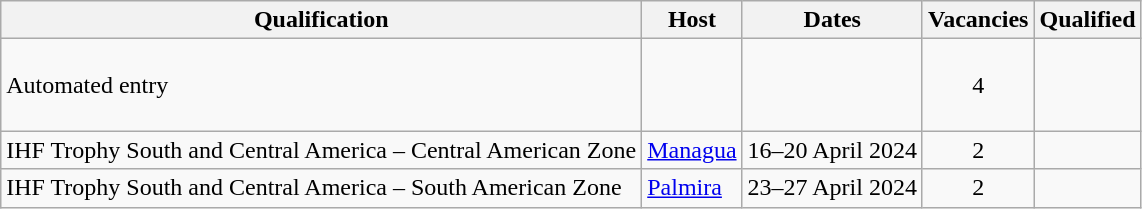<table class="wikitable">
<tr>
<th>Qualification</th>
<th>Host</th>
<th>Dates</th>
<th>Vacancies</th>
<th>Qualified</th>
</tr>
<tr>
<td>Automated entry</td>
<td></td>
<td></td>
<td align=center>4</td>
<td><br><br><br></td>
</tr>
<tr>
<td>IHF Trophy South and Central America – Central American Zone</td>
<td> <a href='#'>Managua</a></td>
<td>16–20 April 2024</td>
<td align=center>2</td>
<td><br></td>
</tr>
<tr>
<td>IHF Trophy South and Central America – South American Zone</td>
<td> <a href='#'>Palmira</a></td>
<td>23–27 April 2024</td>
<td align=center>2</td>
<td><br></td>
</tr>
</table>
